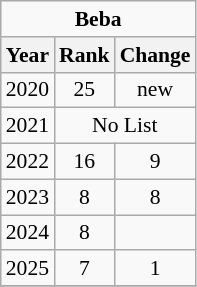<table class="wikitable" style="font-size: 90%; text-align: center;">
<tr>
<td colspan="3"><strong>Beba</strong></td>
</tr>
<tr>
<th>Year</th>
<th>Rank</th>
<th>Change</th>
</tr>
<tr>
<td>2020</td>
<td>25</td>
<td>new</td>
</tr>
<tr>
<td>2021</td>
<td colspan="2">No List</td>
</tr>
<tr>
<td>2022</td>
<td>16</td>
<td> 9</td>
</tr>
<tr>
<td>2023</td>
<td>8</td>
<td> 8</td>
</tr>
<tr>
<td>2024</td>
<td>8</td>
<td></td>
</tr>
<tr>
<td>2025</td>
<td>7</td>
<td> 1</td>
</tr>
<tr>
</tr>
</table>
